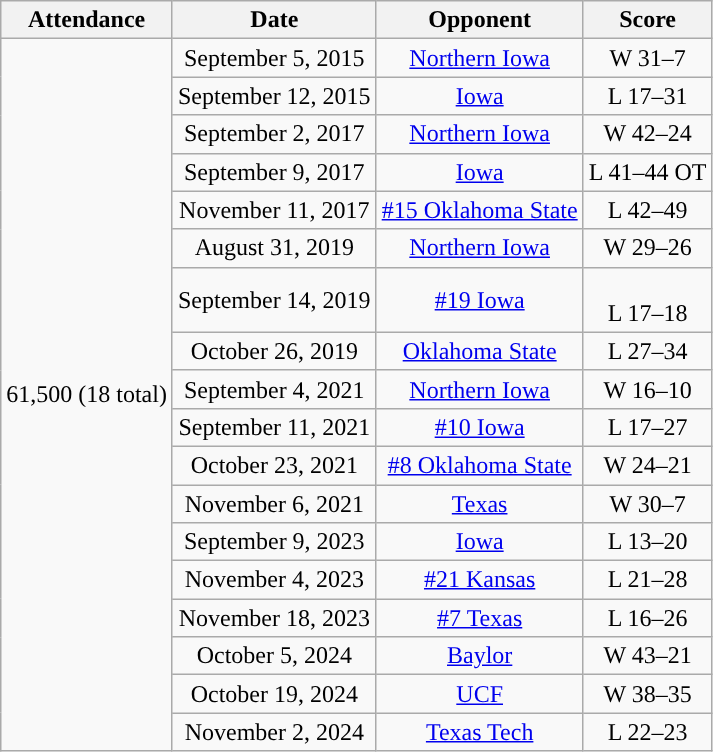<table class="wikitable" style="text-align: center">
<tr align=center>
<th>Attendance</th>
<th>Date</th>
<th>Opponent</th>
<th>Score</th>
</tr>
<tr>
<td rowspan="18">61,500 (18 total)</td>
<td>September 5, 2015</td>
<td><a href='#'>Northern Iowa</a></td>
<td>W 31–7</td>
</tr>
<tr>
<td>September 12, 2015</td>
<td><a href='#'>Iowa</a></td>
<td>L 17–31</td>
</tr>
<tr>
<td>September 2, 2017</td>
<td><a href='#'>Northern Iowa</a></td>
<td>W 42–24</td>
</tr>
<tr>
<td>September 9, 2017</td>
<td><a href='#'>Iowa</a></td>
<td>L 41–44 OT</td>
</tr>
<tr>
<td>November 11, 2017</td>
<td><a href='#'>#15 Oklahoma State</a></td>
<td>L 42–49</td>
</tr>
<tr>
<td>August 31, 2019</td>
<td><a href='#'>Northern Iowa</a></td>
<td>W 29–26</td>
</tr>
<tr>
<td>September 14, 2019</td>
<td><a href='#'>#19 Iowa</a></td>
<td><br>L 17–18</td>
</tr>
<tr>
<td>October 26, 2019</td>
<td><a href='#'>Oklahoma State</a></td>
<td>L 27–34</td>
</tr>
<tr>
<td>September 4, 2021</td>
<td><a href='#'>Northern Iowa</a></td>
<td>W 16–10</td>
</tr>
<tr>
<td>September 11, 2021</td>
<td><a href='#'>#10 Iowa</a></td>
<td>L 17–27</td>
</tr>
<tr>
<td>October 23, 2021</td>
<td><a href='#'>#8 Oklahoma State</a></td>
<td>W 24–21</td>
</tr>
<tr>
<td>November 6, 2021</td>
<td><a href='#'>Texas</a></td>
<td>W 30–7</td>
</tr>
<tr>
<td>September 9, 2023</td>
<td><a href='#'>Iowa</a></td>
<td>L 13–20</td>
</tr>
<tr>
<td>November 4, 2023</td>
<td><a href='#'>#21 Kansas</a></td>
<td>L 21–28</td>
</tr>
<tr>
<td>November 18, 2023</td>
<td><a href='#'>#7 Texas</a></td>
<td>L 16–26</td>
</tr>
<tr>
<td>October 5, 2024</td>
<td><a href='#'>Baylor</a></td>
<td>W 43–21</td>
</tr>
<tr>
<td>October 19, 2024</td>
<td><a href='#'>UCF</a></td>
<td>W 38–35</td>
</tr>
<tr>
<td>November 2, 2024</td>
<td><a href='#'>Texas Tech</a></td>
<td>L 22–23</td>
</tr>
</table>
